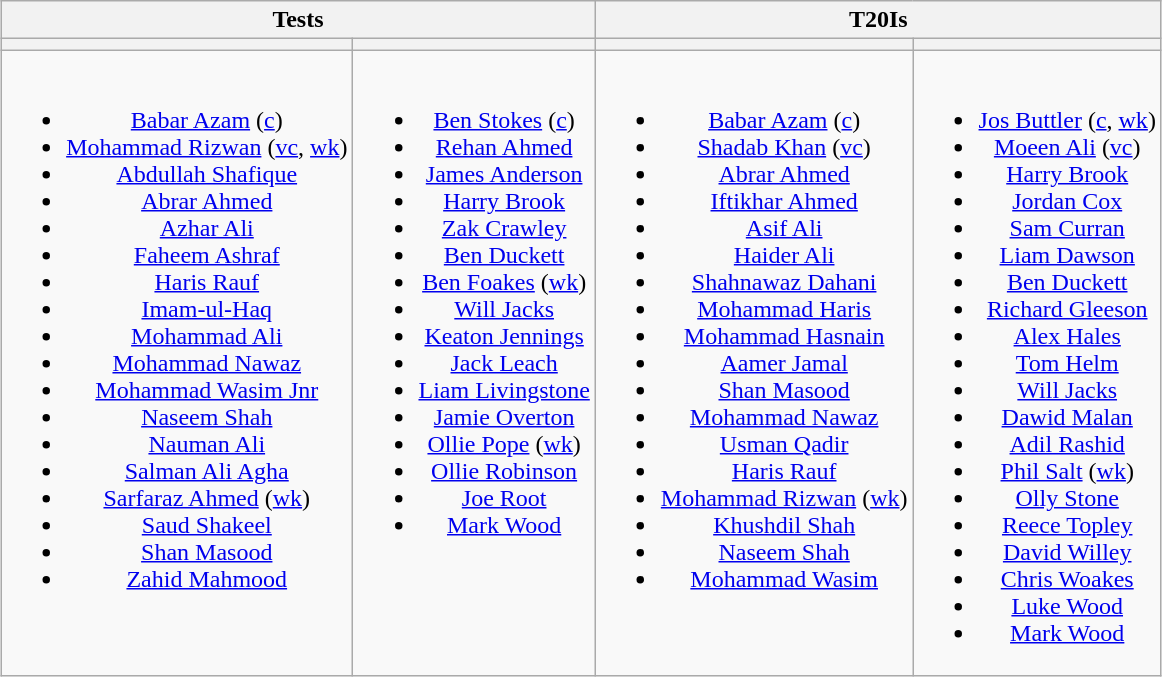<table class="wikitable" style="text-align:center; margin:auto">
<tr>
<th colspan=2>Tests</th>
<th colspan=2>T20Is</th>
</tr>
<tr>
<th></th>
<th></th>
<th></th>
<th></th>
</tr>
<tr style="vertical-align:top">
<td><br><ul><li><a href='#'>Babar Azam</a> (<a href='#'>c</a>)</li><li><a href='#'>Mohammad Rizwan</a> (<a href='#'>vc</a>, <a href='#'>wk</a>)</li><li><a href='#'>Abdullah Shafique</a></li><li><a href='#'>Abrar Ahmed</a></li><li><a href='#'>Azhar Ali</a></li><li><a href='#'>Faheem Ashraf</a></li><li><a href='#'>Haris Rauf</a></li><li><a href='#'>Imam-ul-Haq</a></li><li><a href='#'>Mohammad Ali</a></li><li><a href='#'>Mohammad Nawaz</a></li><li><a href='#'>Mohammad Wasim Jnr</a></li><li><a href='#'>Naseem Shah</a></li><li><a href='#'>Nauman Ali</a></li><li><a href='#'>Salman Ali Agha</a></li><li><a href='#'>Sarfaraz Ahmed</a> (<a href='#'>wk</a>)</li><li><a href='#'>Saud Shakeel</a></li><li><a href='#'>Shan Masood</a></li><li><a href='#'>Zahid Mahmood</a></li></ul></td>
<td><br><ul><li><a href='#'>Ben Stokes</a> (<a href='#'>c</a>)</li><li><a href='#'>Rehan Ahmed</a></li><li><a href='#'>James Anderson</a></li><li><a href='#'>Harry Brook</a></li><li><a href='#'>Zak Crawley</a></li><li><a href='#'>Ben Duckett</a></li><li><a href='#'>Ben Foakes</a> (<a href='#'>wk</a>)</li><li><a href='#'>Will Jacks</a></li><li><a href='#'>Keaton Jennings</a></li><li><a href='#'>Jack Leach</a></li><li><a href='#'>Liam Livingstone</a></li><li><a href='#'>Jamie Overton</a></li><li><a href='#'>Ollie Pope</a> (<a href='#'>wk</a>)</li><li><a href='#'>Ollie Robinson</a></li><li><a href='#'>Joe Root</a></li><li><a href='#'>Mark Wood</a></li></ul></td>
<td><br><ul><li><a href='#'>Babar Azam</a> (<a href='#'>c</a>)</li><li><a href='#'>Shadab Khan</a> (<a href='#'>vc</a>)</li><li><a href='#'>Abrar Ahmed</a></li><li><a href='#'>Iftikhar Ahmed</a></li><li><a href='#'>Asif Ali</a></li><li><a href='#'>Haider Ali</a></li><li><a href='#'>Shahnawaz Dahani</a></li><li><a href='#'>Mohammad Haris</a></li><li><a href='#'>Mohammad Hasnain</a></li><li><a href='#'>Aamer Jamal</a></li><li><a href='#'>Shan Masood</a></li><li><a href='#'>Mohammad Nawaz</a></li><li><a href='#'>Usman Qadir</a></li><li><a href='#'>Haris Rauf</a></li><li><a href='#'>Mohammad Rizwan</a> (<a href='#'>wk</a>)</li><li><a href='#'>Khushdil Shah</a></li><li><a href='#'>Naseem Shah</a></li><li><a href='#'>Mohammad Wasim</a></li></ul></td>
<td><br><ul><li><a href='#'>Jos Buttler</a> (<a href='#'>c</a>, <a href='#'>wk</a>)</li><li><a href='#'>Moeen Ali</a> (<a href='#'>vc</a>)</li><li><a href='#'>Harry Brook</a></li><li><a href='#'>Jordan Cox</a></li><li><a href='#'>Sam Curran</a></li><li><a href='#'>Liam Dawson</a></li><li><a href='#'>Ben Duckett</a></li><li><a href='#'>Richard Gleeson</a></li><li><a href='#'>Alex Hales</a></li><li><a href='#'>Tom Helm</a></li><li><a href='#'>Will Jacks</a></li><li><a href='#'>Dawid Malan</a></li><li><a href='#'>Adil Rashid</a></li><li><a href='#'>Phil Salt</a> (<a href='#'>wk</a>)</li><li><a href='#'>Olly Stone</a></li><li><a href='#'>Reece Topley</a></li><li><a href='#'>David Willey</a></li><li><a href='#'>Chris Woakes</a></li><li><a href='#'>Luke Wood</a></li><li><a href='#'>Mark Wood</a></li></ul></td>
</tr>
</table>
